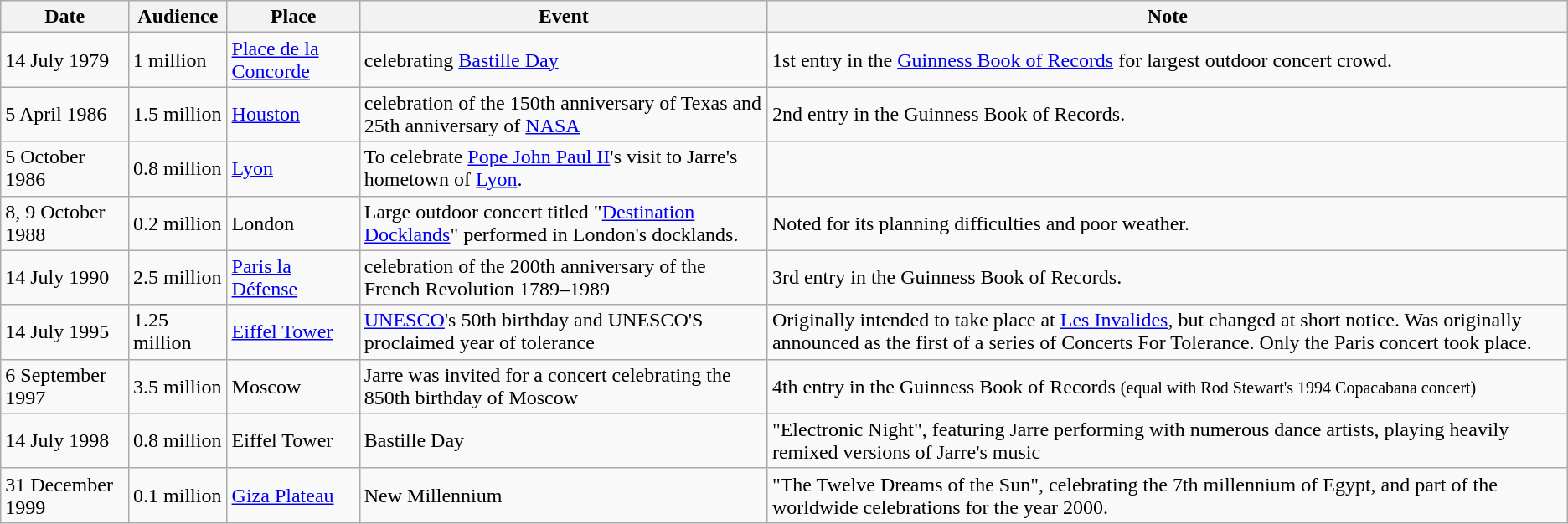<table class="wikitable sortable"  style="margin:left; margin:left;">
<tr>
<th>Date</th>
<th>Audience</th>
<th>Place</th>
<th>Event</th>
<th>Note</th>
</tr>
<tr>
<td>14 July 1979</td>
<td>1 million</td>
<td><a href='#'>Place de la Concorde</a></td>
<td>celebrating <a href='#'>Bastille Day</a></td>
<td>1st entry in the <a href='#'>Guinness Book of Records</a> for largest outdoor concert crowd.</td>
</tr>
<tr>
<td>5 April 1986</td>
<td>1.5 million</td>
<td><a href='#'>Houston</a></td>
<td>celebration of the 150th anniversary of Texas and 25th anniversary of <a href='#'>NASA</a></td>
<td>2nd entry in the Guinness Book of Records.</td>
</tr>
<tr>
<td>5 October 1986</td>
<td>0.8 million</td>
<td><a href='#'>Lyon</a></td>
<td>To celebrate <a href='#'>Pope John Paul II</a>'s visit to Jarre's hometown of <a href='#'>Lyon</a>.</td>
<td></td>
</tr>
<tr>
<td>8, 9 October 1988</td>
<td>0.2 million</td>
<td>London</td>
<td>Large outdoor concert titled "<a href='#'>Destination Docklands</a>" performed in London's docklands.</td>
<td>Noted for its planning difficulties and poor weather.</td>
</tr>
<tr>
<td>14 July 1990</td>
<td>2.5 million</td>
<td><a href='#'>Paris la Défense</a></td>
<td>celebration of the 200th anniversary of the French Revolution 1789–1989</td>
<td>3rd entry in the Guinness Book of Records.</td>
</tr>
<tr>
<td>14 July 1995</td>
<td>1.25 million</td>
<td><a href='#'>Eiffel Tower</a></td>
<td><a href='#'>UNESCO</a>'s 50th birthday and UNESCO'S proclaimed year of tolerance</td>
<td>Originally intended to take place at <a href='#'>Les Invalides</a>, but changed at short notice. Was originally announced as the first of a series of Concerts For Tolerance. Only the Paris concert took place.</td>
</tr>
<tr>
<td>6 September 1997</td>
<td>3.5 million</td>
<td>Moscow</td>
<td>Jarre was invited for a concert celebrating the 850th birthday of Moscow</td>
<td>4th entry in the Guinness Book of Records <small>(equal with Rod Stewart's 1994 Copacabana concert)</small></td>
</tr>
<tr>
<td>14 July 1998</td>
<td>0.8 million</td>
<td>Eiffel Tower</td>
<td>Bastille Day</td>
<td>"Electronic Night", featuring Jarre performing with numerous dance artists, playing heavily remixed versions of Jarre's music</td>
</tr>
<tr>
<td>31 December 1999</td>
<td>0.1 million</td>
<td><a href='#'>Giza Plateau</a></td>
<td>New Millennium</td>
<td>"The Twelve Dreams of the Sun", celebrating the 7th millennium of Egypt, and part of the worldwide celebrations for the year 2000.</td>
</tr>
</table>
